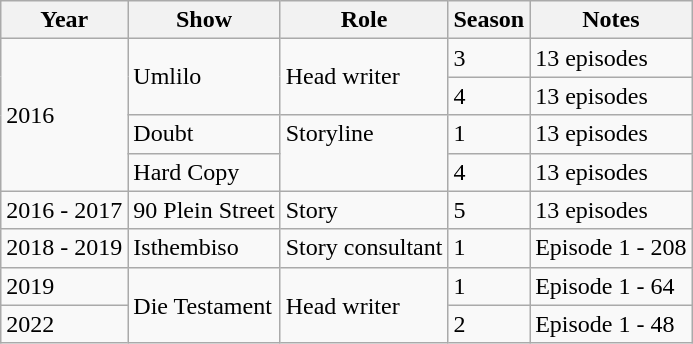<table class = "wikitable sortable">
<tr valign="bottom">
<th>Year</th>
<th>Show</th>
<th>Role</th>
<th>Season</th>
<th>Notes</th>
</tr>
<tr align = "top">
<td rowspan="4">2016</td>
<td rowspan = "2">Umlilo</td>
<td rowspan = "2">Head writer</td>
<td>3</td>
<td>13 episodes</td>
</tr>
<tr valign="top">
<td>4</td>
<td>13 episodes</td>
</tr>
<tr valign="top">
<td>Doubt</td>
<td rowspan = "2">Storyline</td>
<td>1</td>
<td>13 episodes</td>
</tr>
<tr align = "top">
<td>Hard Copy</td>
<td>4</td>
<td>13 episodes</td>
</tr>
<tr align = "top">
<td>2016 - 2017</td>
<td>90 Plein Street</td>
<td>Story</td>
<td>5</td>
<td>13 episodes</td>
</tr>
<tr align = "top">
<td>2018 - 2019</td>
<td>Isthembiso</td>
<td>Story consultant</td>
<td>1</td>
<td>Episode 1 - 208</td>
</tr>
<tr>
<td>2019</td>
<td rowspan = "2">Die Testament</td>
<td rowspan = "2">Head writer</td>
<td>1</td>
<td>Episode 1 - 64</td>
</tr>
<tr>
<td>2022</td>
<td>2</td>
<td>Episode 1 - 48</td>
</tr>
</table>
